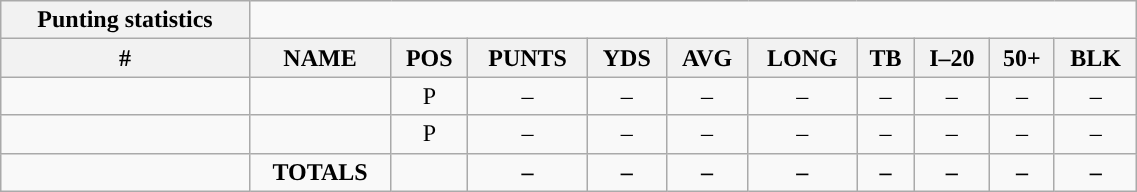<table style="width:60%; text-align:center;" class="wikitable collapsible collapsed">
<tr>
<th style="text-align:center; ">Punting statistics</th>
</tr>
<tr>
<th>#</th>
<th>NAME</th>
<th>POS</th>
<th>PUNTS</th>
<th>YDS</th>
<th>AVG</th>
<th>LONG</th>
<th>TB</th>
<th>I–20</th>
<th>50+</th>
<th>BLK</th>
</tr>
<tr>
<td></td>
<td></td>
<td>P</td>
<td>–</td>
<td>–</td>
<td>–</td>
<td>–</td>
<td>–</td>
<td>–</td>
<td>–</td>
<td>–</td>
</tr>
<tr>
<td></td>
<td></td>
<td>P</td>
<td>–</td>
<td>–</td>
<td>–</td>
<td>–</td>
<td>–</td>
<td>–</td>
<td>–</td>
<td>–</td>
</tr>
<tr>
<td></td>
<td><strong>TOTALS</strong></td>
<td></td>
<td><strong>–</strong></td>
<td><strong>–</strong></td>
<td><strong>–</strong></td>
<td><strong>–</strong></td>
<td><strong>–</strong></td>
<td><strong>–</strong></td>
<td><strong>–</strong></td>
<td><strong>–</strong></td>
</tr>
</table>
